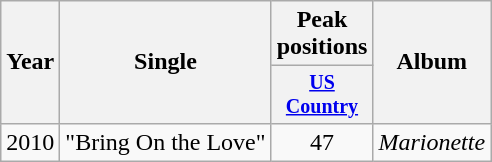<table class="wikitable" style="text-align:center;">
<tr>
<th rowspan="2">Year</th>
<th rowspan="2">Single</th>
<th>Peak positions</th>
<th rowspan="2">Album</th>
</tr>
<tr style="font-size:smaller;">
<th style="width:60px;"><a href='#'>US Country</a></th>
</tr>
<tr>
<td>2010</td>
<td style="text-align:left;">"Bring On the Love"</td>
<td>47</td>
<td><em>Marionette</em></td>
</tr>
</table>
